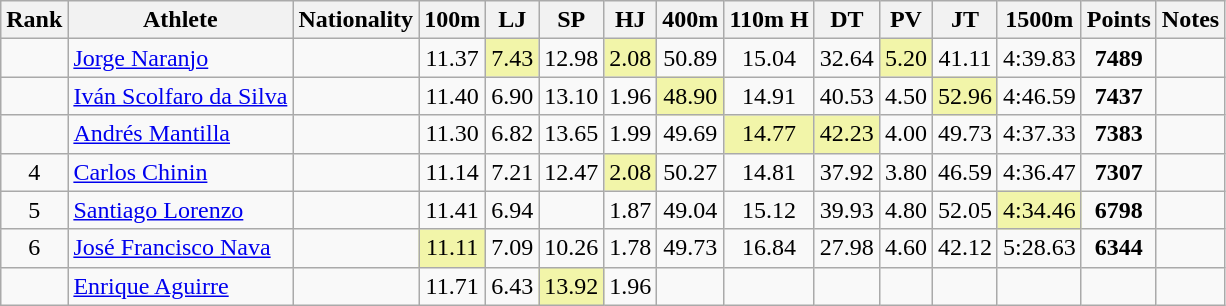<table class="wikitable sortable" style=" text-align:center;">
<tr>
<th>Rank</th>
<th>Athlete</th>
<th>Nationality</th>
<th>100m</th>
<th>LJ</th>
<th>SP</th>
<th>HJ</th>
<th>400m</th>
<th>110m H</th>
<th>DT</th>
<th>PV</th>
<th>JT</th>
<th>1500m</th>
<th>Points</th>
<th>Notes</th>
</tr>
<tr>
<td></td>
<td align=left><a href='#'>Jorge Naranjo</a></td>
<td align=left></td>
<td>11.37</td>
<td bgcolor=#F2F5A9>7.43</td>
<td>12.98</td>
<td bgcolor=#F2F5A9>2.08</td>
<td>50.89</td>
<td>15.04</td>
<td>32.64</td>
<td bgcolor=#F2F5A9>5.20</td>
<td>41.11</td>
<td>4:39.83</td>
<td><strong>7489</strong></td>
<td></td>
</tr>
<tr>
<td></td>
<td align=left><a href='#'>Iván Scolfaro da Silva</a></td>
<td align=left></td>
<td>11.40</td>
<td>6.90</td>
<td>13.10</td>
<td>1.96</td>
<td bgcolor=#F2F5A9>48.90</td>
<td>14.91</td>
<td>40.53</td>
<td>4.50</td>
<td bgcolor=#F2F5A9>52.96</td>
<td>4:46.59</td>
<td><strong>7437</strong></td>
<td></td>
</tr>
<tr>
<td></td>
<td align=left><a href='#'>Andrés Mantilla</a></td>
<td align=left></td>
<td>11.30</td>
<td>6.82</td>
<td>13.65</td>
<td>1.99</td>
<td>49.69</td>
<td bgcolor=#F2F5A9>14.77</td>
<td bgcolor=#F2F5A9>42.23</td>
<td>4.00</td>
<td>49.73</td>
<td>4:37.33</td>
<td><strong>7383</strong></td>
<td></td>
</tr>
<tr>
<td>4</td>
<td align=left><a href='#'>Carlos Chinin</a></td>
<td align=left></td>
<td>11.14</td>
<td>7.21</td>
<td>12.47</td>
<td bgcolor=#F2F5A9>2.08</td>
<td>50.27</td>
<td>14.81</td>
<td>37.92</td>
<td>3.80</td>
<td>46.59</td>
<td>4:36.47</td>
<td><strong>7307</strong></td>
<td></td>
</tr>
<tr>
<td>5</td>
<td align=left><a href='#'>Santiago Lorenzo</a></td>
<td align=left></td>
<td>11.41</td>
<td>6.94</td>
<td></td>
<td>1.87</td>
<td>49.04</td>
<td>15.12</td>
<td>39.93</td>
<td>4.80</td>
<td>52.05</td>
<td bgcolor=#F2F5A9>4:34.46</td>
<td><strong>6798</strong></td>
<td></td>
</tr>
<tr>
<td>6</td>
<td align=left><a href='#'>José Francisco Nava</a></td>
<td align=left></td>
<td bgcolor=#F2F5A9>11.11</td>
<td>7.09</td>
<td>10.26</td>
<td>1.78</td>
<td>49.73</td>
<td>16.84</td>
<td>27.98</td>
<td>4.60</td>
<td>42.12</td>
<td>5:28.63</td>
<td><strong>6344</strong></td>
<td></td>
</tr>
<tr>
<td></td>
<td align=left><a href='#'>Enrique Aguirre</a></td>
<td align=left></td>
<td>11.71</td>
<td>6.43</td>
<td bgcolor=#F2F5A9>13.92</td>
<td>1.96</td>
<td></td>
<td></td>
<td></td>
<td></td>
<td></td>
<td></td>
<td><strong></strong></td>
<td></td>
</tr>
</table>
